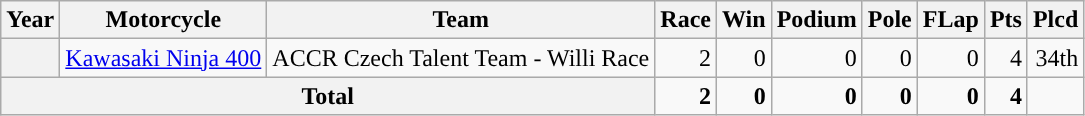<table class="wikitable" style="text-align:right;">
<tr>
<th>Year</th>
<th>Motorcycle</th>
<th>Team</th>
<th>Race</th>
<th>Win</th>
<th>Podium</th>
<th>Pole</th>
<th>FLap</th>
<th>Pts</th>
<th>Plcd</th>
</tr>
<tr>
<th></th>
<td style="text-align:left;"><a href='#'>Kawasaki Ninja 400</a></td>
<td style="text-align:left;">ACCR Czech Talent Team - Willi Race</td>
<td>2</td>
<td>0</td>
<td>0</td>
<td>0</td>
<td>0</td>
<td>4</td>
<td>34th</td>
</tr>
<tr>
<th colspan="3">Total</th>
<td><strong>2</strong></td>
<td><strong>0</strong></td>
<td><strong>0</strong></td>
<td><strong>0</strong></td>
<td><strong>0</strong></td>
<td><strong>4</strong></td>
<td></td>
</tr>
</table>
